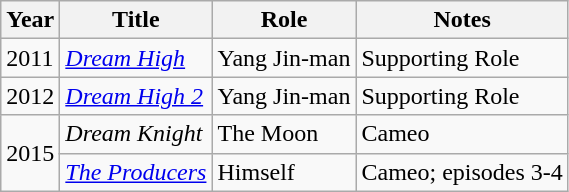<table class="wikitable sortable">
<tr>
<th>Year</th>
<th>Title</th>
<th>Role</th>
<th>Notes</th>
</tr>
<tr>
<td>2011</td>
<td><em><a href='#'>Dream High</a></em></td>
<td>Yang Jin-man</td>
<td>Supporting Role</td>
</tr>
<tr>
<td>2012</td>
<td><em><a href='#'>Dream High 2</a></em></td>
<td>Yang Jin-man</td>
<td>Supporting Role</td>
</tr>
<tr>
<td rowspan=2>2015</td>
<td><em>Dream Knight</em></td>
<td>The Moon</td>
<td>Cameo</td>
</tr>
<tr>
<td><em><a href='#'>The Producers</a></em></td>
<td>Himself</td>
<td>Cameo; episodes 3-4</td>
</tr>
</table>
